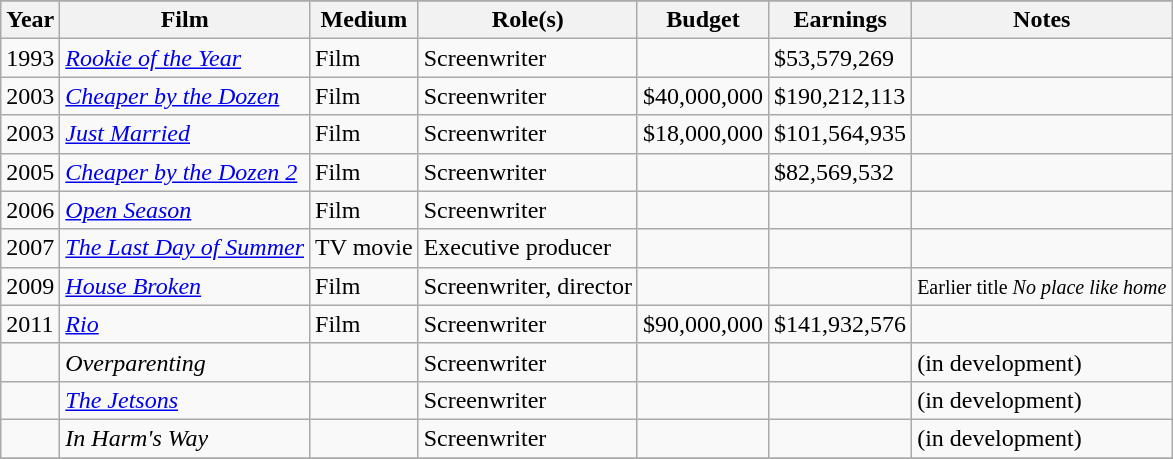<table class="wikitable sortable">
<tr>
</tr>
<tr>
<th><strong>Year</strong></th>
<th><strong>Film</strong></th>
<th><strong>Medium</strong></th>
<th><strong>Role(s)</strong></th>
<th><strong>Budget</strong></th>
<th><strong>Earnings</strong></th>
<th class="unsortable"><strong>Notes</strong></th>
</tr>
<tr>
<td align="left">1993 </td>
<td align="left"><em><a href='#'>Rookie of the Year</a></em> </td>
<td align="left">Film  </td>
<td align="left">Screenwriter  </td>
<td align="left"></td>
<td align="left">$53,579,269   </td>
<td align="left">  </td>
</tr>
<tr>
<td align="left">2003  </td>
<td align="left"><em><a href='#'>Cheaper by the Dozen</a></em>  </td>
<td align="left">Film  </td>
<td align="left">Screenwriter  </td>
<td align="left">$40,000,000  </td>
<td align="left">$190,212,113  </td>
<td align="left">  </td>
</tr>
<tr>
<td align="left">2003  </td>
<td align="left"><em><a href='#'>Just Married</a></em>  </td>
<td align="left">Film  </td>
<td align="left">Screenwriter  </td>
<td align="left">$18,000,000 </td>
<td align="left">$101,564,935  </td>
<td align="left">  </td>
</tr>
<tr>
<td align="left">2005  </td>
<td align="left"><em><a href='#'>Cheaper by the Dozen 2</a></em> </td>
<td align="left">Film  </td>
<td align="left">Screenwriter  </td>
<td align="left"></td>
<td align="left">$82,569,532  </td>
<td align="left">  </td>
</tr>
<tr>
<td align="left">2006  </td>
<td align="left"><em><a href='#'>Open Season</a></em>  </td>
<td align="left">Film  </td>
<td align="left">Screenwriter  </td>
<td align="left"></td>
<td align="left"></td>
<td align="left">  </td>
</tr>
<tr>
<td align="left">2007  </td>
<td align="left"><em><a href='#'>The Last Day of Summer</a></em>  </td>
<td align="left">TV movie  </td>
<td align="left">Executive producer  </td>
<td align="left"></td>
<td align="left"></td>
<td align="left">  </td>
</tr>
<tr>
<td align="left">2009  </td>
<td align="left"><em><a href='#'>House Broken</a></em>  </td>
<td align="left">Film  </td>
<td align="left">Screenwriter, director  </td>
<td align="left"></td>
<td align="left"></td>
<td align="left"><small>Earlier title <em>No place like home</em></small>  </td>
</tr>
<tr>
<td align="left">2011  </td>
<td align="left"><em><a href='#'>Rio</a></em>  </td>
<td align="left">Film </td>
<td align="left">Screenwriter  </td>
<td align="left">$90,000,000  </td>
<td align="left">$141,932,576  </td>
<td align="left">  </td>
</tr>
<tr>
<td align="left"></td>
<td align="left"><em>Overparenting</em>  </td>
<td align="left"></td>
<td align="left">Screenwriter  </td>
<td align="left"></td>
<td align="left"></td>
<td align="left">(in development) </td>
</tr>
<tr>
<td align="left"></td>
<td align="left"><em><a href='#'>The Jetsons</a></em>  </td>
<td align="left"></td>
<td align="left">Screenwriter   </td>
<td align="left"></td>
<td align="left"></td>
<td align="left">(in development)  </td>
</tr>
<tr>
<td align="left"></td>
<td align="left"><em>In Harm's Way</em>  </td>
<td align="left"></td>
<td align="left">Screenwriter   </td>
<td align="left"></td>
<td align="left"></td>
<td align="left">(in development)  </td>
</tr>
<tr>
</tr>
</table>
